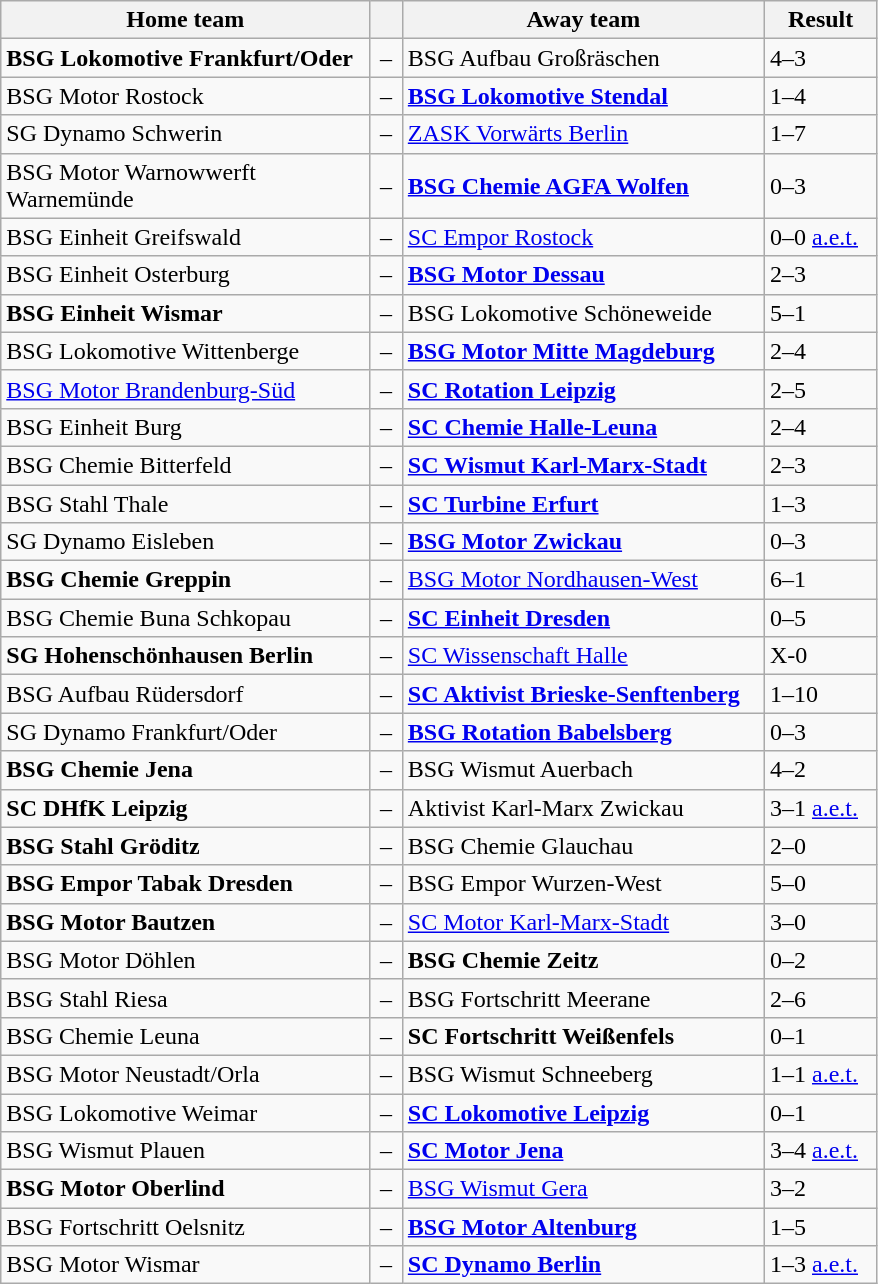<table class="wikitable" style="width:585px;" border="1">
<tr>
<th style="width:250px;" align="left">Home team</th>
<th style="width:15px;"></th>
<th style="width:250px;" align="left">Away team</th>
<th style="width:70px;" align="center;">Result</th>
</tr>
<tr>
<td><strong>BSG Lokomotive Frankfurt/Oder</strong></td>
<td align="center">–</td>
<td>BSG Aufbau Großräschen</td>
<td>4–3</td>
</tr>
<tr>
<td>BSG Motor Rostock</td>
<td align="center">–</td>
<td><strong><a href='#'>BSG Lokomotive Stendal</a></strong></td>
<td>1–4</td>
</tr>
<tr>
<td>SG Dynamo Schwerin</td>
<td align="center">–</td>
<td><a href='#'>ZASK Vorwärts Berlin</a></td>
<td>1–7</td>
</tr>
<tr>
<td>BSG Motor Warnowwerft Warnemünde</td>
<td align="center">–</td>
<td><strong><a href='#'>BSG Chemie AGFA Wolfen</a></strong></td>
<td>0–3</td>
</tr>
<tr>
<td>BSG Einheit Greifswald</td>
<td align="center">–</td>
<td><a href='#'>SC Empor Rostock</a></td>
<td>0–0 <a href='#'>a.e.t.</a></td>
</tr>
<tr>
<td>BSG Einheit Osterburg</td>
<td align="center">–</td>
<td><strong><a href='#'>BSG Motor Dessau</a></strong></td>
<td>2–3</td>
</tr>
<tr>
<td><strong>BSG Einheit Wismar</strong></td>
<td align="center">–</td>
<td>BSG Lokomotive Schöneweide</td>
<td>5–1</td>
</tr>
<tr>
<td>BSG Lokomotive Wittenberge</td>
<td align="center">–</td>
<td><strong><a href='#'>BSG Motor Mitte Magdeburg</a></strong></td>
<td>2–4</td>
</tr>
<tr>
<td><a href='#'>BSG Motor Brandenburg-Süd</a></td>
<td align="center">–</td>
<td><strong><a href='#'>SC Rotation Leipzig</a></strong></td>
<td>2–5</td>
</tr>
<tr>
<td>BSG Einheit Burg</td>
<td align="center">–</td>
<td><strong><a href='#'>SC Chemie Halle-Leuna</a></strong></td>
<td>2–4</td>
</tr>
<tr>
<td>BSG Chemie Bitterfeld</td>
<td align="center">–</td>
<td><strong><a href='#'>SC Wismut Karl-Marx-Stadt</a></strong></td>
<td>2–3</td>
</tr>
<tr>
<td>BSG Stahl Thale</td>
<td align="center">–</td>
<td><strong><a href='#'>SC Turbine Erfurt</a></strong></td>
<td>1–3</td>
</tr>
<tr>
<td>SG Dynamo Eisleben</td>
<td align="center">–</td>
<td><strong><a href='#'>BSG Motor Zwickau</a></strong></td>
<td>0–3</td>
</tr>
<tr>
<td><strong>BSG Chemie Greppin</strong></td>
<td align="center">–</td>
<td><a href='#'>BSG Motor Nordhausen-West</a></td>
<td>6–1</td>
</tr>
<tr>
<td>BSG Chemie Buna Schkopau</td>
<td align="center">–</td>
<td><strong><a href='#'>SC Einheit Dresden</a></strong></td>
<td>0–5</td>
</tr>
<tr>
<td><strong>SG Hohenschönhausen Berlin</strong></td>
<td align="center">–</td>
<td><a href='#'>SC Wissenschaft Halle</a></td>
<td>X-0 </td>
</tr>
<tr>
<td>BSG Aufbau Rüdersdorf</td>
<td align="center">–</td>
<td><strong><a href='#'>SC Aktivist Brieske-Senftenberg</a></strong></td>
<td>1–10</td>
</tr>
<tr>
<td>SG Dynamo Frankfurt/Oder</td>
<td align="center">–</td>
<td><strong><a href='#'>BSG Rotation Babelsberg</a></strong></td>
<td>0–3</td>
</tr>
<tr>
<td><strong>BSG Chemie Jena</strong></td>
<td align="center">–</td>
<td>BSG Wismut Auerbach</td>
<td>4–2</td>
</tr>
<tr>
<td><strong>SC DHfK Leipzig</strong></td>
<td align="center">–</td>
<td>Aktivist Karl-Marx Zwickau</td>
<td>3–1 <a href='#'>a.e.t.</a></td>
</tr>
<tr>
<td><strong>BSG Stahl Gröditz</strong></td>
<td align="center">–</td>
<td>BSG Chemie Glauchau</td>
<td>2–0</td>
</tr>
<tr>
<td><strong>BSG Empor Tabak Dresden</strong></td>
<td align="center">–</td>
<td>BSG Empor Wurzen-West</td>
<td>5–0</td>
</tr>
<tr>
<td><strong>BSG Motor Bautzen</strong></td>
<td align="center">–</td>
<td><a href='#'>SC Motor Karl-Marx-Stadt</a></td>
<td>3–0</td>
</tr>
<tr>
<td>BSG Motor Döhlen</td>
<td align="center">–</td>
<td><strong>BSG Chemie Zeitz</strong></td>
<td>0–2</td>
</tr>
<tr>
<td>BSG Stahl Riesa</td>
<td align="center">–</td>
<td>BSG Fortschritt Meerane</td>
<td>2–6</td>
</tr>
<tr>
<td>BSG Chemie Leuna</td>
<td align="center">–</td>
<td><strong>SC Fortschritt Weißenfels</strong></td>
<td>0–1</td>
</tr>
<tr>
<td>BSG Motor Neustadt/Orla</td>
<td align="center">–</td>
<td>BSG Wismut Schneeberg</td>
<td>1–1 <a href='#'>a.e.t.</a></td>
</tr>
<tr>
<td>BSG Lokomotive Weimar</td>
<td align="center">–</td>
<td><strong><a href='#'>SC Lokomotive Leipzig</a></strong></td>
<td>0–1</td>
</tr>
<tr>
<td>BSG Wismut Plauen</td>
<td align="center">–</td>
<td><strong><a href='#'>SC Motor Jena</a></strong></td>
<td>3–4 <a href='#'>a.e.t.</a></td>
</tr>
<tr>
<td><strong>BSG Motor Oberlind</strong></td>
<td align="center">–</td>
<td><a href='#'>BSG Wismut Gera</a></td>
<td>3–2</td>
</tr>
<tr>
<td>BSG Fortschritt Oelsnitz</td>
<td align="center">–</td>
<td><strong><a href='#'>BSG Motor Altenburg</a></strong></td>
<td>1–5</td>
</tr>
<tr>
<td>BSG Motor Wismar</td>
<td align="center">–</td>
<td><strong><a href='#'>SC Dynamo Berlin</a></strong></td>
<td>1–3 <a href='#'>a.e.t.</a></td>
</tr>
</table>
